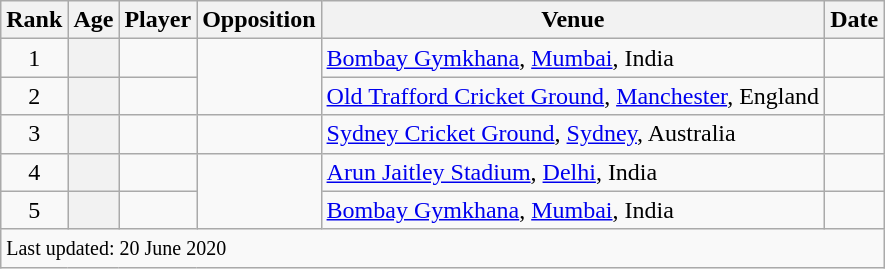<table class="wikitable sortable">
<tr>
<th scope=col>Rank</th>
<th scope=col>Age</th>
<th scope=col>Player</th>
<th scope=col>Opposition</th>
<th scope=col>Venue</th>
<th scope=col>Date</th>
</tr>
<tr>
<td align=center>1</td>
<th scope=row style=text-align:center;></th>
<td></td>
<td rowspan=2></td>
<td><a href='#'>Bombay Gymkhana</a>, <a href='#'>Mumbai</a>, India</td>
<td></td>
</tr>
<tr>
<td align=center>2</td>
<th scope=row style=text-align:center;></th>
<td></td>
<td><a href='#'>Old Trafford Cricket Ground</a>, <a href='#'>Manchester</a>, England</td>
<td></td>
</tr>
<tr>
<td align=center>3</td>
<th scope=row style=text-align:center;></th>
<td></td>
<td></td>
<td><a href='#'>Sydney Cricket Ground</a>, <a href='#'>Sydney</a>, Australia</td>
<td></td>
</tr>
<tr>
<td align=center>4</td>
<th scope=row style=text-align:center;></th>
<td></td>
<td rowspan=2></td>
<td><a href='#'>Arun Jaitley Stadium</a>, <a href='#'>Delhi</a>, India</td>
<td></td>
</tr>
<tr>
<td align=center>5</td>
<th scope=row style=text-align:center;></th>
<td></td>
<td><a href='#'>Bombay Gymkhana</a>, <a href='#'>Mumbai</a>, India</td>
<td></td>
</tr>
<tr class=sortbottom>
<td colspan=7><small>Last updated: 20 June 2020</small></td>
</tr>
</table>
